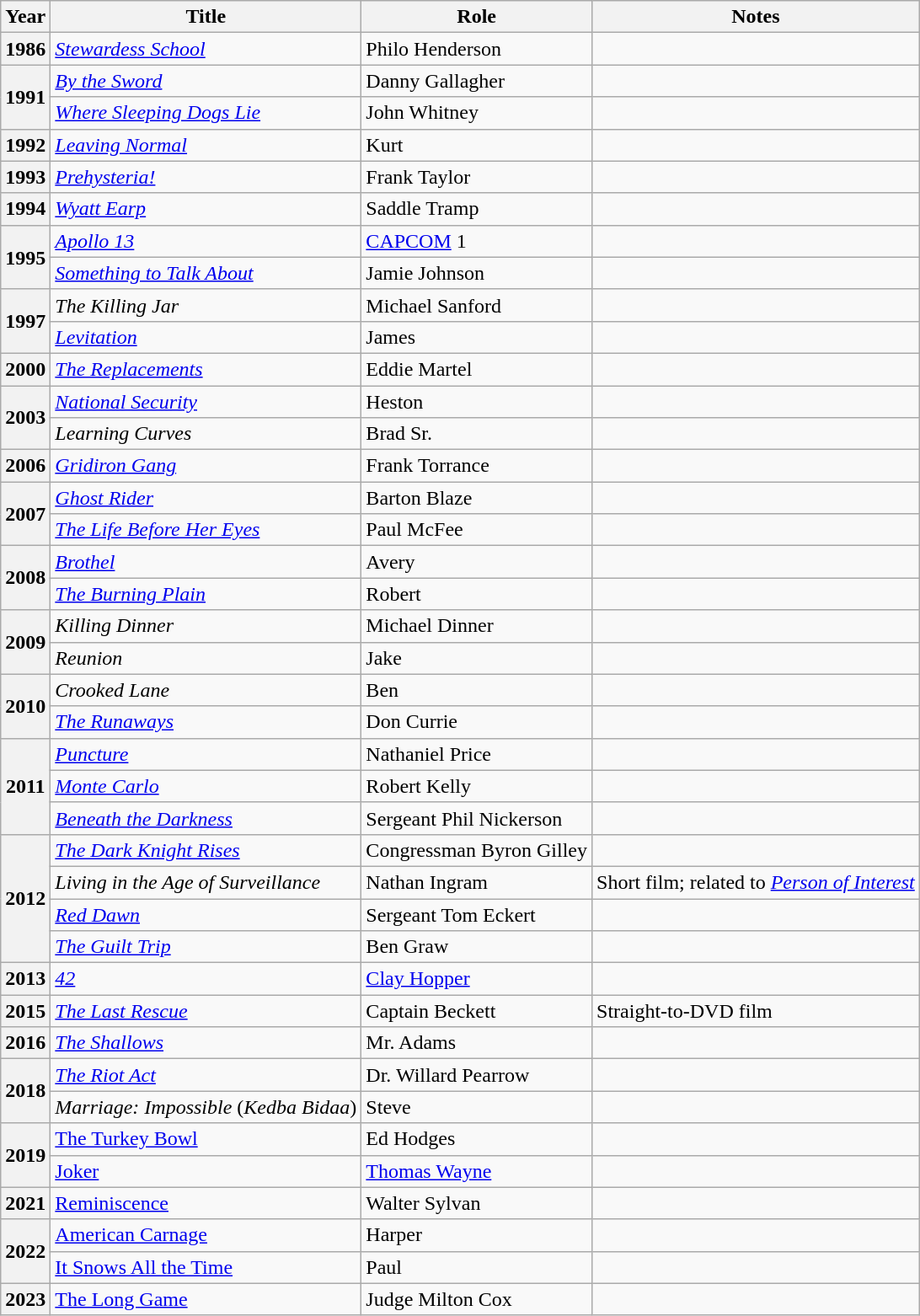<table class="wikitable plainrowheaders sortable">
<tr>
<th scope="col">Year</th>
<th scope="col">Title</th>
<th scope="col">Role</th>
<th scope="col" class="unsortable">Notes</th>
</tr>
<tr>
<th scope="row">1986</th>
<td><em><a href='#'>Stewardess School</a></em></td>
<td>Philo Henderson</td>
<td></td>
</tr>
<tr>
<th scope="row" rowspan="2">1991</th>
<td><em><a href='#'>By the Sword</a></em></td>
<td>Danny Gallagher</td>
<td></td>
</tr>
<tr>
<td><em><a href='#'>Where Sleeping Dogs Lie</a></em></td>
<td>John Whitney</td>
<td></td>
</tr>
<tr>
<th scope="row">1992</th>
<td><em><a href='#'>Leaving Normal</a></em></td>
<td>Kurt</td>
<td></td>
</tr>
<tr>
<th scope="row">1993</th>
<td><em><a href='#'>Prehysteria!</a></em></td>
<td>Frank Taylor</td>
<td></td>
</tr>
<tr>
<th scope="row">1994</th>
<td><em><a href='#'>Wyatt Earp</a></em></td>
<td>Saddle Tramp</td>
<td></td>
</tr>
<tr>
<th scope="row" rowspan="2">1995</th>
<td><em><a href='#'>Apollo 13</a></em></td>
<td><a href='#'>CAPCOM</a> 1</td>
<td></td>
</tr>
<tr>
<td><em><a href='#'>Something to Talk About</a></em></td>
<td>Jamie Johnson</td>
<td></td>
</tr>
<tr>
<th scope="row" rowspan="2">1997</th>
<td><em>The Killing Jar</em></td>
<td>Michael Sanford</td>
<td></td>
</tr>
<tr>
<td><em><a href='#'>Levitation</a></em></td>
<td>James</td>
<td></td>
</tr>
<tr>
<th scope="row">2000</th>
<td><em><a href='#'>The Replacements</a></em></td>
<td>Eddie Martel</td>
<td></td>
</tr>
<tr>
<th scope="row" rowspan="2">2003</th>
<td><em><a href='#'>National Security</a></em></td>
<td>Heston</td>
<td></td>
</tr>
<tr>
<td><em>Learning Curves</em></td>
<td>Brad Sr.</td>
<td></td>
</tr>
<tr>
<th scope="row">2006</th>
<td><em><a href='#'>Gridiron Gang</a></em></td>
<td>Frank Torrance</td>
<td></td>
</tr>
<tr>
<th scope="row" rowspan="2">2007</th>
<td><em><a href='#'>Ghost Rider</a></em></td>
<td>Barton Blaze</td>
<td></td>
</tr>
<tr>
<td><em><a href='#'>The Life Before Her Eyes</a></em></td>
<td>Paul McFee</td>
<td></td>
</tr>
<tr>
<th scope="row" rowspan="2">2008</th>
<td><em><a href='#'>Brothel</a></em></td>
<td>Avery</td>
<td></td>
</tr>
<tr>
<td><em><a href='#'>The Burning Plain</a></em></td>
<td>Robert</td>
<td></td>
</tr>
<tr>
<th scope="row" rowspan="2">2009</th>
<td><em>Killing Dinner</em></td>
<td>Michael Dinner</td>
<td></td>
</tr>
<tr>
<td><em>Reunion</em></td>
<td>Jake</td>
<td></td>
</tr>
<tr>
<th scope="row" rowspan="2">2010</th>
<td><em>Crooked Lane</em></td>
<td>Ben</td>
<td></td>
</tr>
<tr>
<td><em><a href='#'>The Runaways</a></em></td>
<td>Don Currie</td>
<td></td>
</tr>
<tr>
<th scope="row" rowspan="3">2011</th>
<td><em><a href='#'>Puncture</a></em></td>
<td>Nathaniel Price</td>
<td></td>
</tr>
<tr>
<td><em><a href='#'>Monte Carlo</a></em></td>
<td>Robert Kelly</td>
<td></td>
</tr>
<tr>
<td><em><a href='#'>Beneath the Darkness</a></em></td>
<td>Sergeant Phil Nickerson</td>
<td></td>
</tr>
<tr>
<th scope="row" rowspan="4">2012</th>
<td><em><a href='#'>The Dark Knight Rises</a></em></td>
<td>Congressman Byron Gilley</td>
<td></td>
</tr>
<tr>
<td><em>Living in the Age of Surveillance</em></td>
<td>Nathan Ingram</td>
<td>Short film; related to <em><a href='#'>Person of Interest</a></em></td>
</tr>
<tr>
<td><em><a href='#'>Red Dawn</a></em></td>
<td>Sergeant Tom Eckert</td>
<td></td>
</tr>
<tr>
<td><em><a href='#'>The Guilt Trip</a></em></td>
<td>Ben Graw</td>
<td></td>
</tr>
<tr>
<th scope="row">2013</th>
<td><em><a href='#'>42</a></em></td>
<td><a href='#'>Clay Hopper</a></td>
<td></td>
</tr>
<tr>
<th scope="row">2015</th>
<td><em><a href='#'>The Last Rescue</a></em></td>
<td>Captain Beckett</td>
<td>Straight-to-DVD film</td>
</tr>
<tr>
<th scope="row">2016</th>
<td><em><a href='#'>The Shallows</a></em></td>
<td>Mr. Adams</td>
<td></td>
</tr>
<tr>
<th scope="row" rowspan="2">2018</th>
<td><em><a href='#'>The Riot Act</a></em></td>
<td>Dr. Willard Pearrow</td>
<td></td>
</tr>
<tr>
<td><em>Marriage: Impossible</em> (<em>Kedba Bidaa</em>)<em></td>
<td>Steve</td>
<td></td>
</tr>
<tr>
<th scope="row" rowspan="2">2019</th>
<td></em><a href='#'>The Turkey Bowl</a><em></td>
<td>Ed Hodges</td>
<td></td>
</tr>
<tr>
<td></em><a href='#'>Joker</a><em></td>
<td><a href='#'>Thomas Wayne</a></td>
<td></td>
</tr>
<tr>
<th scope="row">2021</th>
<td></em><a href='#'>Reminiscence</a><em></td>
<td>Walter Sylvan</td>
<td></td>
</tr>
<tr>
<th scope="row" rowspan="2">2022</th>
<td></em><a href='#'>American Carnage</a><em></td>
<td>Harper</td>
<td></td>
</tr>
<tr>
<td></em><a href='#'>It Snows All the Time</a><em></td>
<td>Paul</td>
<td></td>
</tr>
<tr>
<th scope="row">2023</th>
<td></em><a href='#'>The Long Game</a><em></td>
<td>Judge Milton Cox</td>
<td></td>
</tr>
</table>
